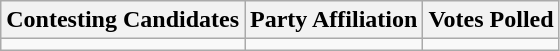<table class="wikitable sortable">
<tr>
<th>Contesting Candidates</th>
<th>Party Affiliation</th>
<th>Votes Polled</th>
</tr>
<tr>
<td></td>
<td></td>
<td></td>
</tr>
</table>
